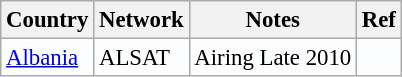<table class="wikitable" style="background:#fcfdff; font-size:95%;">
<tr>
<th>Country</th>
<th>Network</th>
<th>Notes</th>
<th>Ref</th>
</tr>
<tr>
<td><a href='#'>Albania</a></td>
<td>ALSAT</td>
<td>Airing Late 2010</td>
<td></td>
</tr>
</table>
